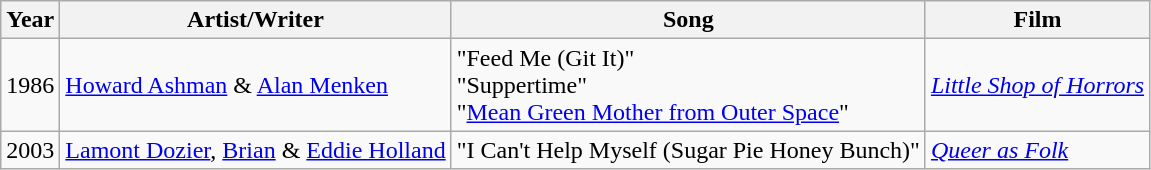<table class="wikitable">
<tr>
<th>Year</th>
<th>Artist/Writer</th>
<th>Song</th>
<th>Film</th>
</tr>
<tr>
<td>1986</td>
<td><a href='#'>Howard Ashman</a> & <a href='#'>Alan Menken</a></td>
<td>"Feed Me (Git It)"<br>"Suppertime"<br>"<a href='#'>Mean Green Mother from Outer Space</a>"</td>
<td><em><a href='#'>Little Shop of Horrors</a></em></td>
</tr>
<tr>
<td>2003</td>
<td><a href='#'>Lamont Dozier</a>, <a href='#'>Brian</a> & <a href='#'>Eddie Holland</a></td>
<td>"I Can't Help Myself (Sugar Pie Honey Bunch)"</td>
<td><em><a href='#'>Queer as Folk</a></em></td>
</tr>
</table>
